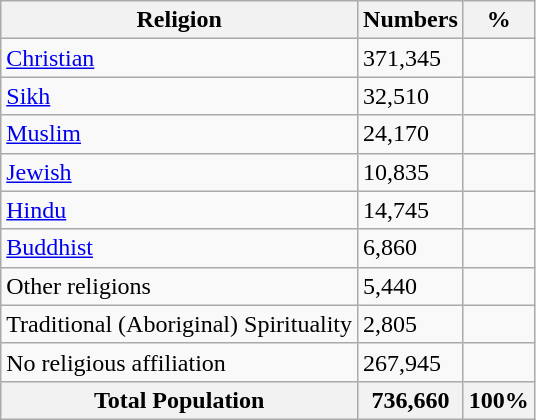<table class="sortable wikitable" border="1">
<tr>
<th>Religion</th>
<th>Numbers</th>
<th>%</th>
</tr>
<tr>
<td><a href='#'>Christian</a></td>
<td>371,345</td>
<td></td>
</tr>
<tr>
<td><a href='#'>Sikh</a></td>
<td>32,510</td>
<td></td>
</tr>
<tr>
<td><a href='#'>Muslim</a></td>
<td>24,170</td>
<td></td>
</tr>
<tr>
<td><a href='#'>Jewish</a></td>
<td>10,835</td>
<td></td>
</tr>
<tr>
<td><a href='#'>Hindu</a></td>
<td>14,745</td>
<td></td>
</tr>
<tr>
<td><a href='#'>Buddhist</a></td>
<td>6,860</td>
<td></td>
</tr>
<tr>
<td>Other religions</td>
<td>5,440</td>
<td></td>
</tr>
<tr>
<td>Traditional (Aboriginal) Spirituality</td>
<td>2,805</td>
<td></td>
</tr>
<tr>
<td>No religious affiliation</td>
<td>267,945</td>
<td></td>
</tr>
<tr>
<th>Total Population</th>
<th>736,660</th>
<th>100%</th>
</tr>
</table>
